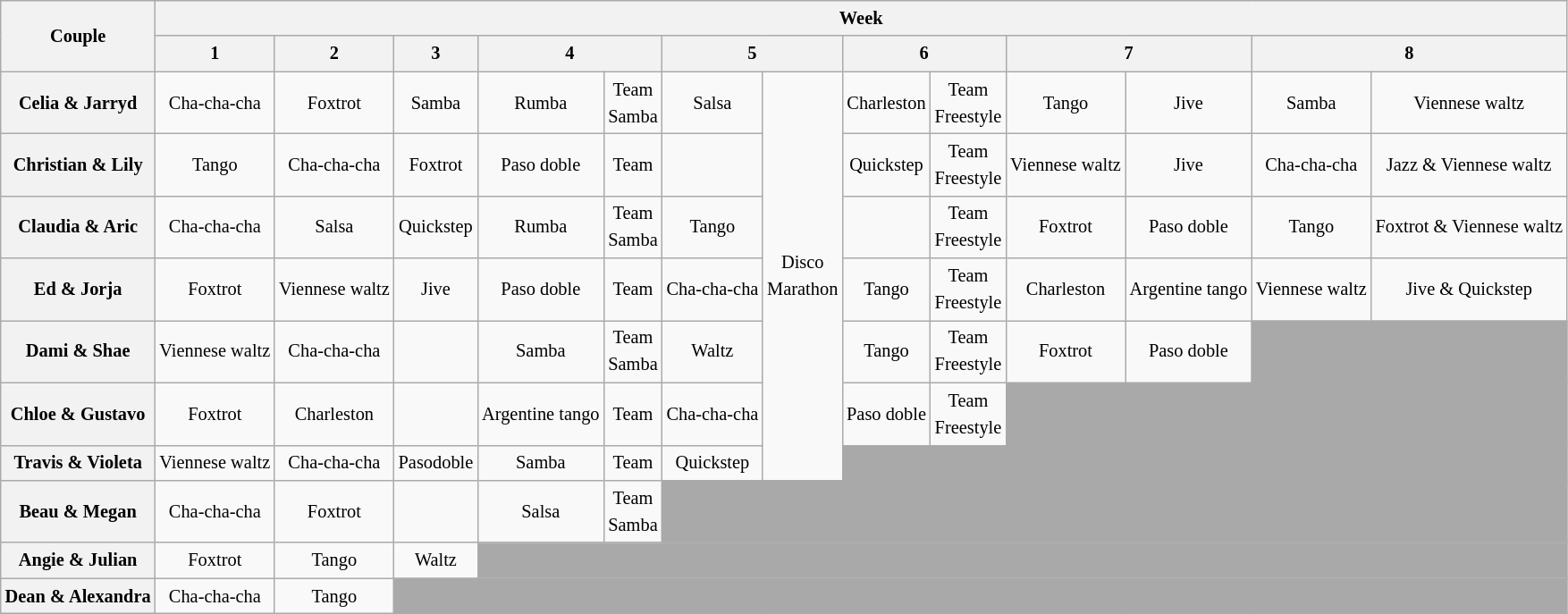<table class="wikitable unsortable" style="text-align:center; font-size:85%; line-height:20px">
<tr>
<th rowspan="2">Couple</th>
<th colspan="13">Week</th>
</tr>
<tr>
<th scope="col">1</th>
<th scope="col">2</th>
<th scope="col">3</th>
<th scope="col" colspan="2">4</th>
<th scope="col" colspan="2">5</th>
<th scope="col" colspan="2">6</th>
<th scope="col" colspan="2">7</th>
<th scope="col" colspan="2">8</th>
</tr>
<tr>
<th scope="row">Celia & Jarryd</th>
<td>Cha-cha-cha</td>
<td>Foxtrot</td>
<td>Samba</td>
<td>Rumba</td>
<td>Team<br>Samba</td>
<td>Salsa</td>
<td rowspan="7">Disco<br>Marathon</td>
<td>Charleston</td>
<td>Team<br>Freestyle</td>
<td>Tango</td>
<td>Jive</td>
<td>Samba</td>
<td> Viennese waltz</td>
</tr>
<tr>
<th scope="row">Christian & Lily</th>
<td>Tango</td>
<td>Cha-cha-cha</td>
<td>Foxtrot</td>
<td>Paso doble</td>
<td>Team<br></td>
<td></td>
<td>Quickstep</td>
<td>Team<br>Freestyle</td>
<td>Viennese waltz</td>
<td>Jive</td>
<td>Cha-cha-cha</td>
<td>Jazz & Viennese waltz</td>
</tr>
<tr>
<th scope="row">Claudia & Aric</th>
<td>Cha-cha-cha</td>
<td>Salsa</td>
<td>Quickstep</td>
<td>Rumba</td>
<td>Team<br>Samba</td>
<td>Tango</td>
<td></td>
<td>Team<br>Freestyle</td>
<td>Foxtrot</td>
<td>Paso doble</td>
<td>Tango</td>
<td>Foxtrot & Viennese waltz</td>
</tr>
<tr>
<th scope="row">Ed & Jorja</th>
<td>Foxtrot</td>
<td>Viennese waltz</td>
<td>Jive</td>
<td>Paso doble</td>
<td>Team<br></td>
<td>Cha-cha-cha</td>
<td>Tango</td>
<td>Team<br>Freestyle</td>
<td>Charleston</td>
<td>Argentine tango</td>
<td>Viennese waltz</td>
<td>Jive & Quickstep</td>
</tr>
<tr>
<th scope="row">Dami & Shae</th>
<td>Viennese waltz</td>
<td>Cha-cha-cha</td>
<td></td>
<td>Samba</td>
<td>Team<br>Samba</td>
<td>Waltz</td>
<td>Tango</td>
<td>Team<br>Freestyle</td>
<td>Foxtrot</td>
<td>Paso doble</td>
<td colspan="2" style="background:darkgrey"></td>
</tr>
<tr>
<th scope="row">Chloe & Gustavo</th>
<td>Foxtrot</td>
<td>Charleston</td>
<td></td>
<td>Argentine tango</td>
<td>Team<br></td>
<td>Cha-cha-cha</td>
<td>Paso doble</td>
<td>Team<br>Freestyle</td>
<td colspan="4" style="background:darkgrey"></td>
</tr>
<tr>
<th scope="row">Travis & Violeta</th>
<td>Viennese waltz</td>
<td>Cha-cha-cha</td>
<td>Pasodoble</td>
<td>Samba</td>
<td>Team<br></td>
<td>Quickstep</td>
<td colspan="6" style="background:darkgrey"></td>
</tr>
<tr>
<th scope="row">Beau & Megan</th>
<td>Cha-cha-cha</td>
<td>Foxtrot</td>
<td></td>
<td>Salsa</td>
<td>Team<br>Samba</td>
<td colspan="8" style="background:darkgrey"></td>
</tr>
<tr>
<th scope="row">Angie & Julian</th>
<td>Foxtrot</td>
<td>Tango</td>
<td>Waltz</td>
<td colspan="10" style="background:darkgrey"></td>
</tr>
<tr>
<th scope="row">Dean & Alexandra</th>
<td>Cha-cha-cha</td>
<td>Tango</td>
<td colspan="11" style="background:darkgrey"></td>
</tr>
</table>
